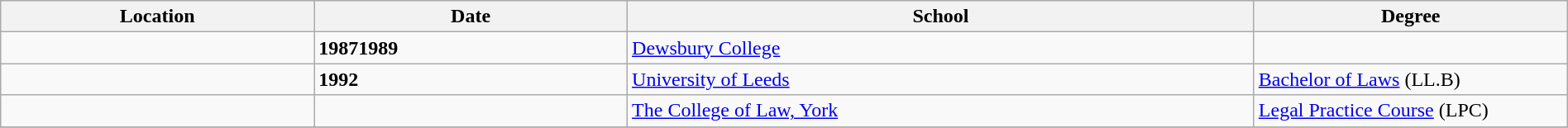<table class="wikitable" style="width:100%;">
<tr>
<th style="width:20%;">Location</th>
<th style="width:20%;">Date</th>
<th style="width:40%;">School</th>
<th style="width:20%;">Degree</th>
</tr>
<tr>
<td></td>
<td><strong>19871989</strong></td>
<td><a href='#'>Dewsbury College</a></td>
<td></td>
</tr>
<tr>
<td></td>
<td><strong>1992</strong></td>
<td><a href='#'>University of Leeds</a></td>
<td><a href='#'>Bachelor of Laws</a> (LL.B)</td>
</tr>
<tr>
<td></td>
<td></td>
<td><a href='#'>The College of Law, York</a></td>
<td><a href='#'>Legal Practice Course</a> (LPC)</td>
</tr>
<tr>
</tr>
</table>
